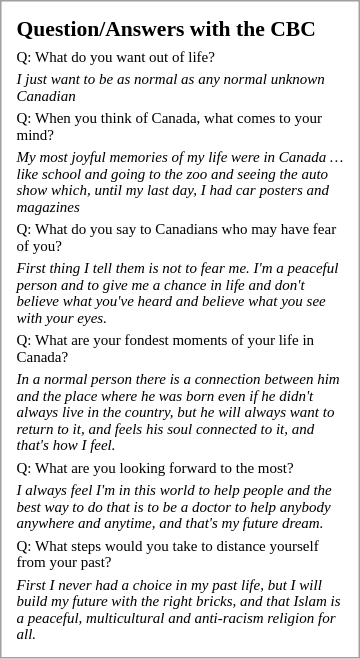<table style="float:right; margin:1em 1em 1em 1em; width:15em; border: 1px solid #a0a0a0; padding: 7px; bg-color=yellow; text-align:left;">
<tr style="text-align:left; font-size:90%;">
<td><strong>Question/Answers with the CBC</strong></td>
</tr>
<tr style="text-align:left; font-size:x-small;">
<td>Q: What do you want out of life?</td>
</tr>
<tr style="text-align:left; font-size:x-small;">
<td><em>I just want to be as normal as any normal unknown Canadian</em></td>
</tr>
<tr style="text-align:left; font-size:x-small;">
<td>Q: When you think of Canada, what comes to your mind?</td>
</tr>
<tr style="text-align:left; font-size:x-small;">
<td><em>My most joyful memories of my life were in Canada … like school and going to the zoo and seeing the auto show which, until my last day, I had car posters and magazines</em></td>
</tr>
<tr style="text-align:left; font-size:x-small;">
<td>Q: What do you say to Canadians who may have fear of you?</td>
</tr>
<tr style="text-align:left; font-size:x-small;">
<td><em>First thing I tell them is not to fear me. I'm a peaceful person and to give me a chance in life and don't believe what you've heard and believe what you see with your eyes.</em></td>
</tr>
<tr style="text-align:left; font-size:x-small;">
<td>Q: What are your fondest moments of your life in Canada?</td>
</tr>
<tr style="text-align:left; font-size:x-small;">
<td><em>In a normal person there is a connection between him and the place where he was born even if he didn't always live in the country, but he will always want to return to it, and feels his soul connected to it, and that's how I feel.</em></td>
</tr>
<tr style="text-align:left; font-size:x-small;">
<td>Q: What are you looking forward to the most?</td>
</tr>
<tr style="text-align:left; font-size:x-small;">
<td><em>I always feel I'm in this world to help people and the best way to do that is to be a doctor to help anybody anywhere and anytime, and that's my future dream.</em></td>
</tr>
<tr style="text-align:left; font-size:x-small;">
<td>Q: What steps would you take to distance yourself from your past?</td>
</tr>
<tr style="text-align:left; font-size:x-small;">
<td><em>First I never had a choice in my past life, but I will build my future with the right bricks, and that Islam is a peaceful, multicultural and anti-racism religion for all.</em></td>
</tr>
</table>
